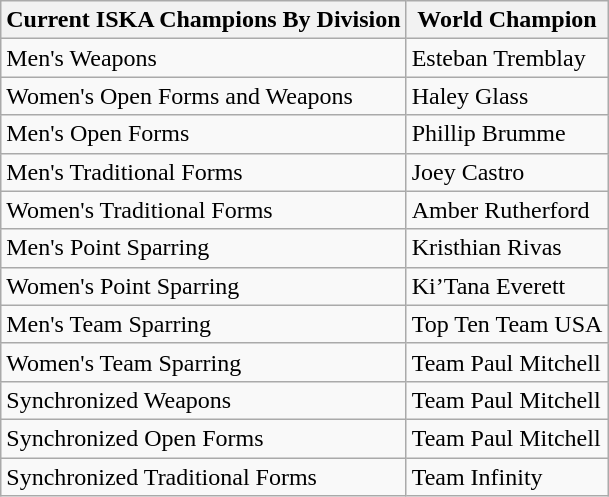<table class="wikitable">
<tr>
<th>Current ISKA Champions By Division</th>
<th>World Champion</th>
</tr>
<tr>
<td>Men's Weapons</td>
<td>Esteban Tremblay</td>
</tr>
<tr>
<td>Women's Open Forms and Weapons</td>
<td>Haley Glass</td>
</tr>
<tr>
<td>Men's Open Forms</td>
<td>Phillip Brumme</td>
</tr>
<tr>
<td>Men's Traditional Forms</td>
<td>Joey Castro</td>
</tr>
<tr>
<td>Women's Traditional Forms</td>
<td>Amber Rutherford</td>
</tr>
<tr>
<td>Men's Point Sparring</td>
<td>Kristhian Rivas</td>
</tr>
<tr>
<td>Women's Point Sparring</td>
<td>Ki’Tana Everett</td>
</tr>
<tr>
<td>Men's Team Sparring</td>
<td>Top Ten Team USA</td>
</tr>
<tr>
<td>Women's Team Sparring</td>
<td>Team Paul Mitchell</td>
</tr>
<tr>
<td>Synchronized Weapons</td>
<td>Team Paul Mitchell</td>
</tr>
<tr>
<td>Synchronized Open Forms</td>
<td>Team Paul Mitchell</td>
</tr>
<tr>
<td>Synchronized Traditional Forms</td>
<td>Team Infinity</td>
</tr>
</table>
